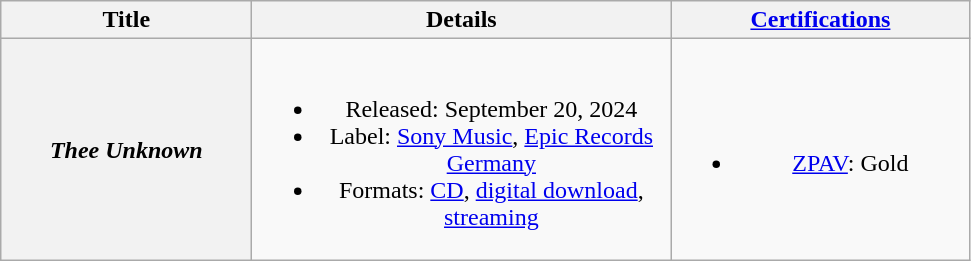<table class="wikitable plainrowheaders" style="text-align:center;">
<tr>
<th scope="col" style="width:10em;">Title</th>
<th scope="col" style="width:17em;">Details</th>
<th scope="col" style="width:12em;"><a href='#'>Certifications</a></th>
</tr>
<tr>
<th scope="row"><em>Thee Unknown</em></th>
<td><br><ul><li>Released: September 20, 2024</li><li>Label: <a href='#'>Sony Music</a>, <a href='#'>Epic Records Germany</a></li><li>Formats: <a href='#'>CD</a>, <a href='#'>digital download</a>, <a href='#'>streaming</a></li></ul></td>
<td><br><ul><li><a href='#'>ZPAV</a>: Gold</li></ul></td>
</tr>
</table>
